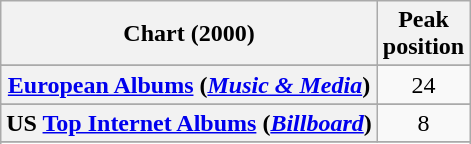<table class="wikitable sortable plainrowheaders" style="text-align:center">
<tr>
<th scope="col">Chart (2000)</th>
<th scope="col">Peak<br>position</th>
</tr>
<tr>
</tr>
<tr>
</tr>
<tr>
</tr>
<tr>
<th scope="row"><a href='#'>European Albums</a> (<em><a href='#'>Music & Media</a></em>)</th>
<td>24</td>
</tr>
<tr>
</tr>
<tr>
</tr>
<tr>
</tr>
<tr>
</tr>
<tr>
</tr>
<tr>
</tr>
<tr>
</tr>
<tr>
</tr>
<tr>
</tr>
<tr>
</tr>
<tr>
<th scope="row">US <a href='#'>Top Internet Albums</a> (<em><a href='#'>Billboard</a></em>)</th>
<td>8</td>
</tr>
<tr>
</tr>
<tr>
</tr>
</table>
